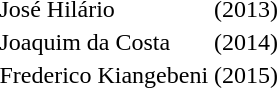<table border="0" style="text-align:center;">
<tr>
<td align=left> José Hilário</td>
<td>(2013)</td>
</tr>
<tr>
<td align=left> Joaquim da Costa</td>
<td>(2014)</td>
</tr>
<tr>
<td align=left> Frederico Kiangebeni</td>
<td>(2015)</td>
</tr>
</table>
